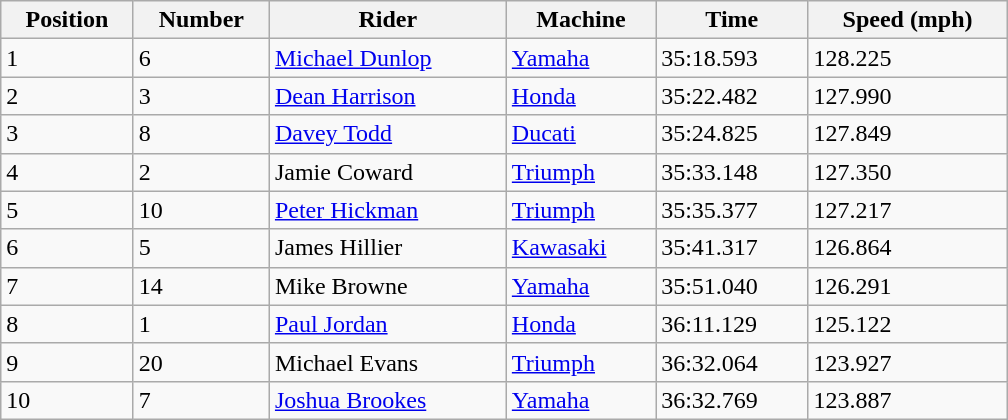<table class="wikitable"  style="width:42em;margin-bottom:0;">
<tr>
<th>Position</th>
<th>Number</th>
<th>Rider</th>
<th>Machine</th>
<th>Time</th>
<th>Speed (mph)</th>
</tr>
<tr>
<td>1</td>
<td>6</td>
<td> <a href='#'>Michael Dunlop</a></td>
<td><a href='#'>Yamaha</a></td>
<td>35:18.593</td>
<td>128.225</td>
</tr>
<tr>
<td>2</td>
<td>3</td>
<td> <a href='#'>Dean Harrison</a></td>
<td><a href='#'>Honda</a></td>
<td>35:22.482</td>
<td>127.990</td>
</tr>
<tr>
<td>3</td>
<td>8</td>
<td> <a href='#'>Davey Todd</a></td>
<td><a href='#'>Ducati</a></td>
<td>35:24.825</td>
<td>127.849</td>
</tr>
<tr>
<td>4</td>
<td>2</td>
<td> Jamie Coward</td>
<td><a href='#'>Triumph</a></td>
<td>35:33.148</td>
<td>127.350</td>
</tr>
<tr>
<td>5</td>
<td>10</td>
<td> <a href='#'>Peter Hickman</a></td>
<td><a href='#'>Triumph</a></td>
<td>35:35.377</td>
<td>127.217</td>
</tr>
<tr>
<td>6</td>
<td>5</td>
<td> James Hillier</td>
<td><a href='#'>Kawasaki</a></td>
<td>35:41.317</td>
<td>126.864</td>
</tr>
<tr>
<td>7</td>
<td>14</td>
<td> Mike Browne</td>
<td><a href='#'>Yamaha</a></td>
<td>35:51.040</td>
<td>126.291</td>
</tr>
<tr>
<td>8</td>
<td>1</td>
<td> <a href='#'>Paul Jordan</a></td>
<td><a href='#'>Honda</a></td>
<td>36:11.129</td>
<td>125.122</td>
</tr>
<tr>
<td>9</td>
<td>20</td>
<td> Michael Evans</td>
<td><a href='#'>Triumph</a></td>
<td>36:32.064</td>
<td>123.927</td>
</tr>
<tr>
<td>10</td>
<td>7</td>
<td> <a href='#'>Joshua Brookes</a></td>
<td><a href='#'>Yamaha</a></td>
<td>36:32.769</td>
<td>123.887</td>
</tr>
</table>
